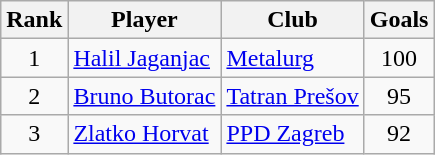<table class="wikitable sortable" style="text-align:center">
<tr>
<th>Rank</th>
<th>Player</th>
<th>Club</th>
<th>Goals</th>
</tr>
<tr>
<td>1</td>
<td align="left"> <a href='#'>Halil Jaganjac</a></td>
<td align="left"> <a href='#'>Metalurg</a></td>
<td>100</td>
</tr>
<tr>
<td>2</td>
<td align="left"> <a href='#'>Bruno Butorac</a></td>
<td align="left"> <a href='#'>Tatran Prešov</a></td>
<td>95</td>
</tr>
<tr>
<td>3</td>
<td align="left"> <a href='#'>Zlatko Horvat</a></td>
<td align="left"> <a href='#'>PPD Zagreb</a></td>
<td>92</td>
</tr>
</table>
